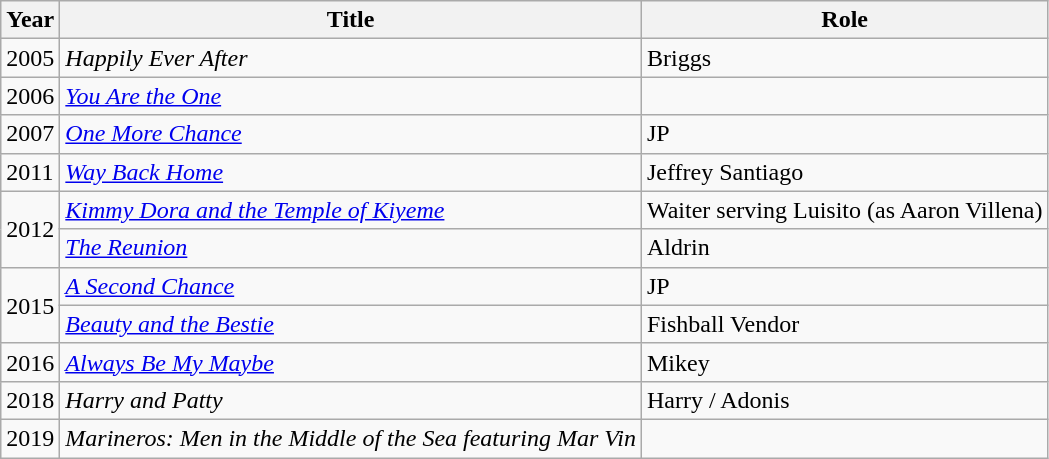<table class="wikitable sortable">
<tr>
<th>Year</th>
<th>Title</th>
<th>Role</th>
</tr>
<tr>
<td>2005</td>
<td><em>Happily Ever After </em></td>
<td>Briggs</td>
</tr>
<tr>
<td>2006</td>
<td><em><a href='#'>You Are the One</a></em></td>
<td></td>
</tr>
<tr>
<td>2007</td>
<td><em><a href='#'>One More Chance</a></em></td>
<td>JP</td>
</tr>
<tr>
<td>2011</td>
<td><em><a href='#'>Way Back Home</a></em></td>
<td>Jeffrey Santiago</td>
</tr>
<tr>
<td rowspan="2">2012</td>
<td><em><a href='#'>Kimmy Dora and the Temple of Kiyeme</a></em></td>
<td>Waiter serving Luisito (as Aaron Villena)</td>
</tr>
<tr>
<td><em><a href='#'>The Reunion</a></em></td>
<td>Aldrin</td>
</tr>
<tr>
<td rowspan="2">2015</td>
<td><em><a href='#'>A Second Chance</a></em></td>
<td>JP</td>
</tr>
<tr>
<td><em><a href='#'>Beauty and the Bestie</a></em></td>
<td>Fishball Vendor</td>
</tr>
<tr>
<td>2016</td>
<td><em><a href='#'>Always Be My Maybe</a></em></td>
<td>Mikey</td>
</tr>
<tr>
<td>2018</td>
<td><em>Harry and Patty</em></td>
<td>Harry / Adonis</td>
</tr>
<tr>
<td>2019</td>
<td><em>Marineros: Men in the Middle of the Sea featuring Mar Vin</em></td>
<td></td>
</tr>
</table>
